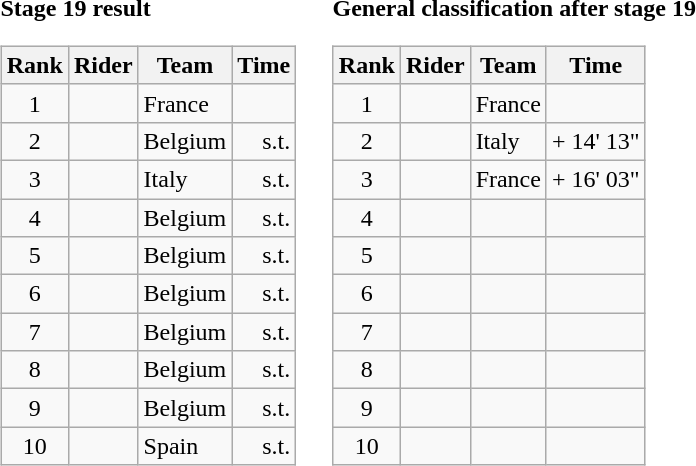<table>
<tr>
<td><strong>Stage 19 result</strong><br><table class="wikitable">
<tr>
<th scope="col">Rank</th>
<th scope="col">Rider</th>
<th scope="col">Team</th>
<th scope="col">Time</th>
</tr>
<tr>
<td style="text-align:center;">1</td>
<td></td>
<td>France</td>
<td style="text-align:right;"></td>
</tr>
<tr>
<td style="text-align:center;">2</td>
<td></td>
<td>Belgium</td>
<td style="text-align:right;">s.t.</td>
</tr>
<tr>
<td style="text-align:center;">3</td>
<td></td>
<td>Italy</td>
<td style="text-align:right;">s.t.</td>
</tr>
<tr>
<td style="text-align:center;">4</td>
<td></td>
<td>Belgium</td>
<td style="text-align:right;">s.t.</td>
</tr>
<tr>
<td style="text-align:center;">5</td>
<td></td>
<td>Belgium</td>
<td style="text-align:right;">s.t.</td>
</tr>
<tr>
<td style="text-align:center;">6</td>
<td></td>
<td>Belgium</td>
<td style="text-align:right;">s.t.</td>
</tr>
<tr>
<td style="text-align:center;">7</td>
<td></td>
<td>Belgium</td>
<td style="text-align:right;">s.t.</td>
</tr>
<tr>
<td style="text-align:center;">8</td>
<td></td>
<td>Belgium</td>
<td style="text-align:right;">s.t.</td>
</tr>
<tr>
<td style="text-align:center;">9</td>
<td></td>
<td>Belgium</td>
<td style="text-align:right;">s.t.</td>
</tr>
<tr>
<td style="text-align:center;">10</td>
<td></td>
<td>Spain</td>
<td style="text-align:right;">s.t.</td>
</tr>
</table>
</td>
<td></td>
<td><strong>General classification after stage 19</strong><br><table class="wikitable">
<tr>
<th scope="col">Rank</th>
<th scope="col">Rider</th>
<th scope="col">Team</th>
<th scope="col">Time</th>
</tr>
<tr>
<td style="text-align:center;">1</td>
<td></td>
<td>France</td>
<td style="text-align:right;"></td>
</tr>
<tr>
<td style="text-align:center;">2</td>
<td></td>
<td>Italy</td>
<td style="text-align:right;">+ 14' 13"</td>
</tr>
<tr>
<td style="text-align:center;">3</td>
<td></td>
<td>France</td>
<td style="text-align:right;">+ 16' 03"</td>
</tr>
<tr>
<td style="text-align:center;">4</td>
<td></td>
<td></td>
<td></td>
</tr>
<tr>
<td style="text-align:center;">5</td>
<td></td>
<td></td>
<td></td>
</tr>
<tr>
<td style="text-align:center;">6</td>
<td></td>
<td></td>
<td></td>
</tr>
<tr>
<td style="text-align:center;">7</td>
<td></td>
<td></td>
<td></td>
</tr>
<tr>
<td style="text-align:center;">8</td>
<td></td>
<td></td>
<td></td>
</tr>
<tr>
<td style="text-align:center;">9</td>
<td></td>
<td></td>
<td></td>
</tr>
<tr>
<td style="text-align:center;">10</td>
<td></td>
<td></td>
<td></td>
</tr>
</table>
</td>
</tr>
</table>
